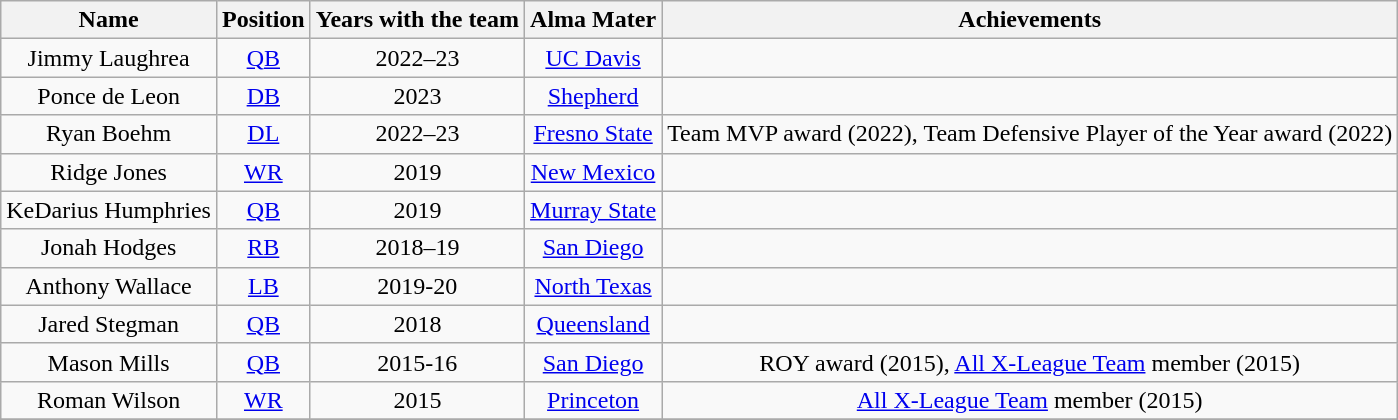<table class="wikitable" style="text-align:center">
<tr>
<th>Name</th>
<th>Position</th>
<th>Years with the team</th>
<th>Alma Mater</th>
<th>Achievements</th>
</tr>
<tr>
<td>Jimmy  Laughrea</td>
<td><a href='#'>QB</a></td>
<td>2022–23</td>
<td><a href='#'>UC Davis</a></td>
<td></td>
</tr>
<tr>
<td>Ponce de Leon</td>
<td><a href='#'>DB</a></td>
<td>2023</td>
<td><a href='#'>Shepherd</a></td>
<td></td>
</tr>
<tr>
<td>Ryan Boehm</td>
<td><a href='#'>DL</a></td>
<td>2022–23</td>
<td><a href='#'>Fresno State</a></td>
<td>Team MVP award (2022), Team Defensive Player of the Year award (2022)</td>
</tr>
<tr>
<td>Ridge Jones</td>
<td><a href='#'>WR</a></td>
<td>2019</td>
<td><a href='#'>New Mexico</a></td>
<td></td>
</tr>
<tr>
<td>KeDarius Humphries</td>
<td><a href='#'>QB</a></td>
<td>2019</td>
<td><a href='#'>Murray State</a></td>
<td></td>
</tr>
<tr>
<td>Jonah Hodges</td>
<td><a href='#'>RB</a></td>
<td>2018–19</td>
<td><a href='#'>San Diego</a></td>
<td></td>
</tr>
<tr>
<td>Anthony Wallace</td>
<td><a href='#'>LB</a></td>
<td>2019-20</td>
<td><a href='#'>North Texas</a></td>
<td></td>
</tr>
<tr>
<td>Jared Stegman</td>
<td><a href='#'>QB</a></td>
<td>2018</td>
<td><a href='#'>Queensland</a></td>
<td></td>
</tr>
<tr>
<td>Mason Mills</td>
<td><a href='#'>QB</a></td>
<td>2015-16</td>
<td><a href='#'>San Diego</a></td>
<td>ROY award (2015), <a href='#'>All X-League Team</a> member (2015)</td>
</tr>
<tr>
<td>Roman Wilson</td>
<td><a href='#'>WR</a></td>
<td>2015</td>
<td><a href='#'>Princeton</a></td>
<td><a href='#'>All X-League Team</a> member (2015)</td>
</tr>
<tr>
</tr>
</table>
